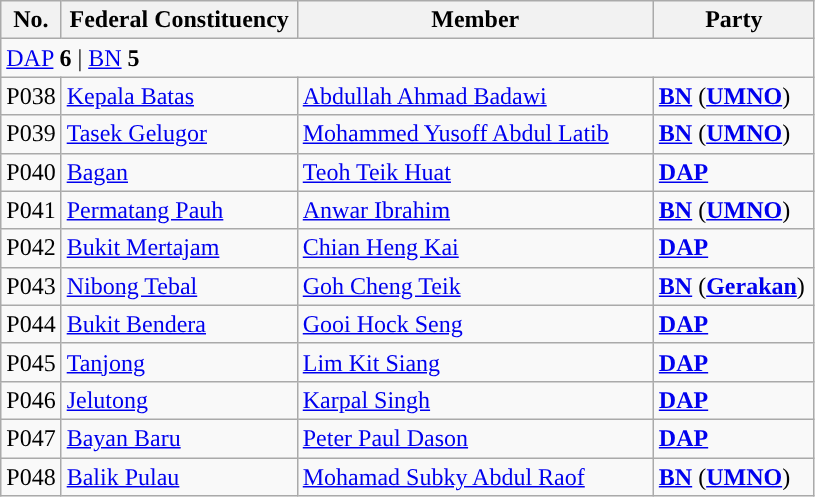<table class="wikitable sortable">
<tr>
<th style="width:30px;">No.</th>
<th style="width:150px;">Federal Constituency</th>
<th style="width:230px;">Member</th>
<th style="width:100px;">Party</th>
</tr>
<tr>
<td colspan="4"><a href='#'>DAP</a> <strong>6</strong> | <a href='#'>BN</a> <strong>5</strong></td>
</tr>
<tr>
<td>P038</td>
<td><a href='#'>Kepala Batas</a></td>
<td><a href='#'>Abdullah Ahmad Badawi</a></td>
<td><strong><a href='#'>BN</a></strong> (<strong><a href='#'>UMNO</a></strong>)</td>
</tr>
<tr>
<td>P039</td>
<td><a href='#'>Tasek Gelugor</a></td>
<td><a href='#'>Mohammed Yusoff Abdul Latib</a></td>
<td><strong><a href='#'>BN</a></strong> (<strong><a href='#'>UMNO</a></strong>)</td>
</tr>
<tr>
<td>P040</td>
<td><a href='#'>Bagan</a></td>
<td><a href='#'>Teoh Teik Huat</a></td>
<td><strong><a href='#'>DAP</a></strong></td>
</tr>
<tr>
<td>P041</td>
<td><a href='#'>Permatang Pauh</a></td>
<td><a href='#'>Anwar Ibrahim</a></td>
<td><strong><a href='#'>BN</a></strong> (<strong><a href='#'>UMNO</a></strong>)</td>
</tr>
<tr>
<td>P042</td>
<td><a href='#'>Bukit Mertajam</a></td>
<td><a href='#'>Chian Heng Kai</a></td>
<td><strong><a href='#'>DAP</a></strong></td>
</tr>
<tr>
<td>P043</td>
<td><a href='#'>Nibong Tebal</a></td>
<td><a href='#'>Goh Cheng Teik</a></td>
<td><strong><a href='#'>BN</a></strong> (<strong><a href='#'>Gerakan</a></strong>)</td>
</tr>
<tr>
<td>P044</td>
<td><a href='#'>Bukit Bendera</a></td>
<td><a href='#'>Gooi Hock Seng</a></td>
<td><strong><a href='#'>DAP</a></strong></td>
</tr>
<tr>
<td>P045</td>
<td><a href='#'>Tanjong</a></td>
<td><a href='#'>Lim Kit Siang</a></td>
<td><strong><a href='#'>DAP</a></strong></td>
</tr>
<tr>
<td>P046</td>
<td><a href='#'>Jelutong</a></td>
<td><a href='#'>Karpal Singh</a></td>
<td><strong><a href='#'>DAP</a></strong></td>
</tr>
<tr>
<td>P047</td>
<td><a href='#'>Bayan Baru</a></td>
<td><a href='#'>Peter Paul Dason</a></td>
<td><strong><a href='#'>DAP</a></strong></td>
</tr>
<tr>
<td>P048</td>
<td><a href='#'>Balik Pulau</a></td>
<td><a href='#'>Mohamad Subky Abdul Raof</a></td>
<td><strong><a href='#'>BN</a></strong> (<strong><a href='#'>UMNO</a></strong>)</td>
</tr>
</table>
